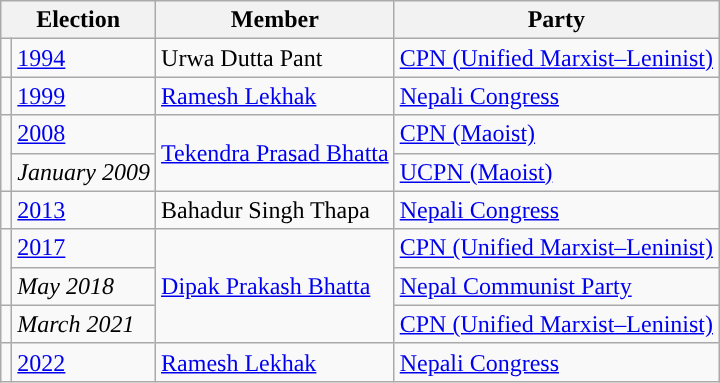<table class="wikitable">
<tr>
<th colspan="2">Election</th>
<th>Member</th>
<th>Party</th>
</tr>
<tr>
<td style="background-color:"></td>
<td><a href='#'>1994</a></td>
<td>Urwa Dutta Pant</td>
<td><a href='#'>CPN (Unified Marxist–Leninist)</a></td>
</tr>
<tr>
<td style="background-color:"></td>
<td><a href='#'>1999</a></td>
<td><a href='#'>Ramesh Lekhak</a></td>
<td><a href='#'>Nepali Congress</a></td>
</tr>
<tr>
<td rowspan="2" style="background-color:"></td>
<td><a href='#'>2008</a></td>
<td rowspan="2"><a href='#'>Tekendra Prasad Bhatta</a></td>
<td><a href='#'>CPN (Maoist)</a></td>
</tr>
<tr>
<td><em>January 2009</em></td>
<td><a href='#'>UCPN (Maoist)</a></td>
</tr>
<tr>
<td style="background-color:"></td>
<td><a href='#'>2013</a></td>
<td>Bahadur Singh Thapa</td>
<td><a href='#'>Nepali Congress</a></td>
</tr>
<tr>
<td rowspan="2" style="background-color:"></td>
<td><a href='#'>2017</a></td>
<td rowspan="3"><a href='#'>Dipak Prakash Bhatta</a></td>
<td><a href='#'>CPN (Unified Marxist–Leninist)</a></td>
</tr>
<tr>
<td><em>May 2018</em></td>
<td><a href='#'>Nepal Communist Party</a></td>
</tr>
<tr>
<td></td>
<td><em>March 2021</em></td>
<td><a href='#'>CPN (Unified Marxist–Leninist)</a></td>
</tr>
<tr>
<td style="background-color:"></td>
<td><a href='#'>2022</a></td>
<td><a href='#'>Ramesh Lekhak</a></td>
<td><a href='#'>Nepali Congress</a></td>
</tr>
</table>
